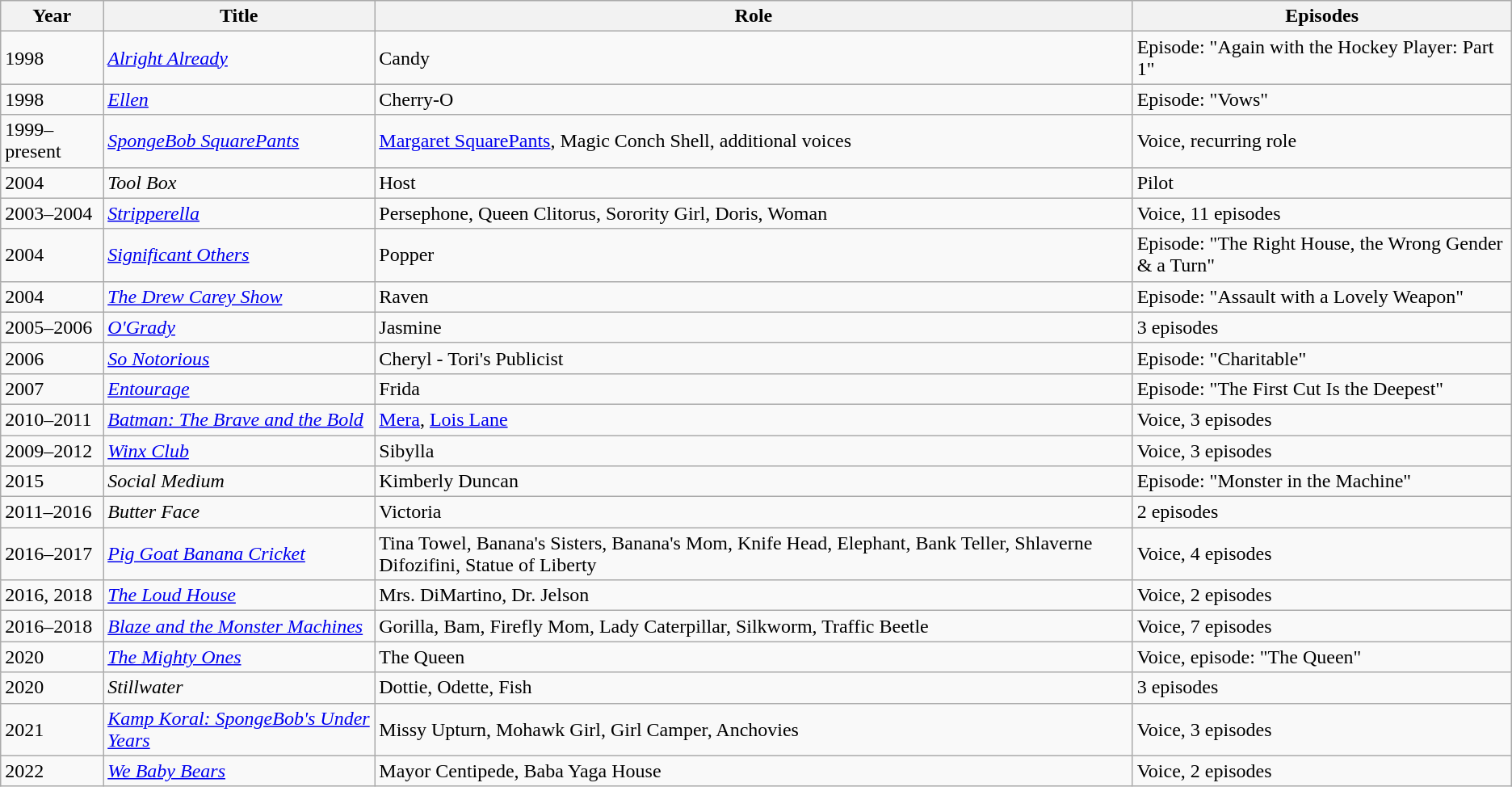<table class="wikitable sortable">
<tr>
<th scope="col">Year</th>
<th scope="col">Title</th>
<th scope="col">Role</th>
<th scope="col" class="unsortable">Episodes</th>
</tr>
<tr>
<td>1998</td>
<td><a href='#'><em>Alright Already</em></a></td>
<td>Candy</td>
<td>Episode: "Again with the Hockey Player: Part 1"</td>
</tr>
<tr>
<td>1998</td>
<td><a href='#'><em>Ellen</em></a></td>
<td>Cherry-O</td>
<td>Episode: "Vows"</td>
</tr>
<tr>
<td>1999–present</td>
<td><em><a href='#'>SpongeBob SquarePants</a></em></td>
<td><a href='#'>Margaret SquarePants</a>, Magic Conch Shell, additional voices</td>
<td>Voice, recurring role</td>
</tr>
<tr>
<td>2004</td>
<td><em>Tool Box</em></td>
<td>Host</td>
<td>Pilot</td>
</tr>
<tr>
<td>2003–2004</td>
<td><em><a href='#'>Stripperella</a></em></td>
<td>Persephone, Queen Clitorus, Sorority Girl, Doris, Woman</td>
<td>Voice, 11 episodes</td>
</tr>
<tr>
<td>2004</td>
<td><a href='#'><em>Significant Others</em></a></td>
<td>Popper</td>
<td>Episode: "The Right House, the Wrong Gender & a Turn"</td>
</tr>
<tr>
<td>2004</td>
<td><em><a href='#'>The Drew Carey Show</a></em></td>
<td>Raven</td>
<td>Episode: "Assault with a Lovely Weapon"</td>
</tr>
<tr>
<td>2005–2006</td>
<td><em><a href='#'>O'Grady</a></em></td>
<td>Jasmine</td>
<td>3 episodes</td>
</tr>
<tr>
<td>2006</td>
<td><em><a href='#'>So Notorious</a></em></td>
<td>Cheryl - Tori's Publicist</td>
<td>Episode: "Charitable"</td>
</tr>
<tr>
<td>2007</td>
<td><a href='#'><em>Entourage</em></a></td>
<td>Frida</td>
<td>Episode: "The First Cut Is the Deepest"</td>
</tr>
<tr>
<td>2010–2011</td>
<td><em><a href='#'>Batman: The Brave and the Bold</a></em></td>
<td><a href='#'>Mera</a>, <a href='#'>Lois Lane</a></td>
<td>Voice, 3 episodes</td>
</tr>
<tr>
<td>2009–2012</td>
<td><em><a href='#'>Winx Club</a></em></td>
<td>Sibylla</td>
<td>Voice, 3 episodes</td>
</tr>
<tr>
<td>2015</td>
<td><em>Social Medium</em></td>
<td>Kimberly Duncan</td>
<td>Episode: "Monster in the Machine"</td>
</tr>
<tr>
<td>2011–2016</td>
<td><em>Butter Face</em></td>
<td>Victoria</td>
<td>2 episodes</td>
</tr>
<tr>
<td>2016–2017</td>
<td><em><a href='#'>Pig Goat Banana Cricket</a></em></td>
<td>Tina Towel, Banana's Sisters, Banana's Mom, Knife Head, Elephant, Bank Teller, Shlaverne Difozifini, Statue of Liberty</td>
<td>Voice, 4 episodes</td>
</tr>
<tr>
<td>2016, 2018</td>
<td><em><a href='#'>The Loud House</a></em></td>
<td>Mrs. DiMartino, Dr. Jelson</td>
<td>Voice, 2 episodes</td>
</tr>
<tr>
<td>2016–2018</td>
<td><em><a href='#'>Blaze and the Monster Machines</a></em></td>
<td>Gorilla, Bam, Firefly Mom, Lady Caterpillar, Silkworm, Traffic Beetle</td>
<td>Voice, 7 episodes</td>
</tr>
<tr>
<td>2020</td>
<td><em><a href='#'>The Mighty Ones</a></em></td>
<td>The Queen</td>
<td>Voice, episode: "The Queen"</td>
</tr>
<tr>
<td>2020</td>
<td><em>Stillwater</em></td>
<td>Dottie, Odette, Fish</td>
<td>3 episodes</td>
</tr>
<tr>
<td>2021</td>
<td><em><a href='#'>Kamp Koral: SpongeBob's Under Years</a></em></td>
<td>Missy Upturn, Mohawk Girl, Girl Camper, Anchovies</td>
<td>Voice, 3 episodes</td>
</tr>
<tr>
<td>2022</td>
<td><em><a href='#'>We Baby Bears</a></em></td>
<td>Mayor Centipede, Baba Yaga House</td>
<td>Voice, 2 episodes</td>
</tr>
</table>
